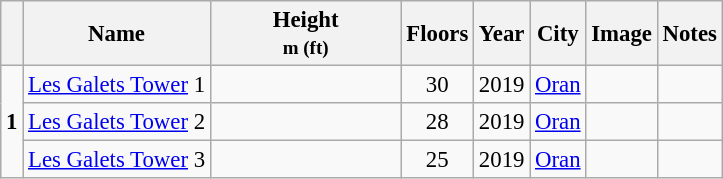<table class="wikitable plainrowheaders sortable" style="text-align:center;font-size:95%">
<tr>
<th scope="col"></th>
<th scope="col">Name</th>
<th style="width:120px;">Height<br><small>m (ft)</small></th>
<th scope="col">Floors</th>
<th scope="col">Year</th>
<th scope="col">City</th>
<th scope="col">Image</th>
<th class="unsortable">Notes</th>
</tr>
<tr>
<td rowspan="3"><strong>1</strong></td>
<td><a href='#'>Les Galets Tower</a> 1</td>
<td></td>
<td>30</td>
<td>2019</td>
<td><a href='#'>Oran</a></td>
<td></td>
<td></td>
</tr>
<tr>
<td><a href='#'>Les Galets Tower</a> 2</td>
<td></td>
<td>28</td>
<td>2019</td>
<td><a href='#'>Oran</a></td>
<td></td>
<td></td>
</tr>
<tr>
<td><a href='#'>Les Galets Tower</a> 3</td>
<td></td>
<td>25</td>
<td>2019</td>
<td><a href='#'>Oran</a></td>
<td></td>
<td></td>
</tr>
</table>
